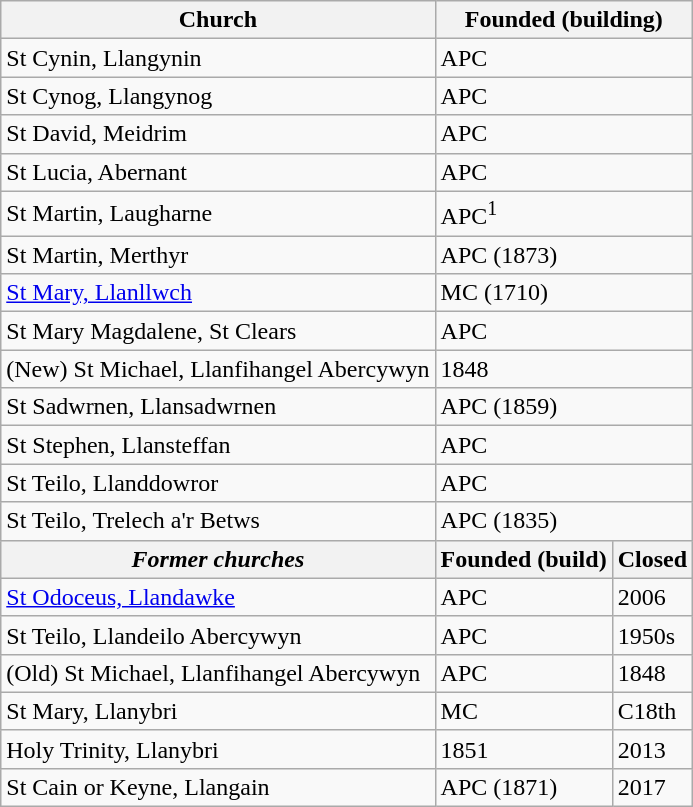<table class="wikitable">
<tr>
<th>Church</th>
<th colspan="2">Founded (building)</th>
</tr>
<tr>
<td>St Cynin, Llangynin</td>
<td colspan="2">APC</td>
</tr>
<tr>
<td>St Cynog, Llangynog</td>
<td colspan="2">APC</td>
</tr>
<tr>
<td>St David, Meidrim</td>
<td colspan="2">APC</td>
</tr>
<tr>
<td>St Lucia, Abernant</td>
<td colspan="2">APC</td>
</tr>
<tr>
<td>St Martin, Laugharne</td>
<td colspan="2">APC<sup>1</sup></td>
</tr>
<tr>
<td>St Martin, Merthyr</td>
<td colspan="2">APC (1873)</td>
</tr>
<tr>
<td><a href='#'>St Mary, Llanllwch</a></td>
<td colspan="2">MC (1710)</td>
</tr>
<tr>
<td>St Mary Magdalene, St Clears</td>
<td colspan="2">APC</td>
</tr>
<tr>
<td>(New) St Michael, Llanfihangel Abercywyn</td>
<td colspan="2">1848</td>
</tr>
<tr>
<td>St Sadwrnen, Llansadwrnen</td>
<td colspan="2">APC (1859)</td>
</tr>
<tr>
<td>St Stephen, Llansteffan</td>
<td colspan="2">APC</td>
</tr>
<tr>
<td>St Teilo, Llanddowror</td>
<td colspan="2">APC</td>
</tr>
<tr>
<td>St Teilo, Trelech a'r Betws</td>
<td colspan="2">APC (1835)</td>
</tr>
<tr>
<th><em>Former churches</em></th>
<th>Founded (build)</th>
<th>Closed</th>
</tr>
<tr>
<td><a href='#'>St Odoceus, Llandawke</a></td>
<td>APC</td>
<td>2006</td>
</tr>
<tr>
<td>St Teilo, Llandeilo Abercywyn</td>
<td>APC</td>
<td>1950s</td>
</tr>
<tr>
<td>(Old) St Michael, Llanfihangel Abercywyn</td>
<td>APC</td>
<td>1848</td>
</tr>
<tr>
<td>St Mary, Llanybri</td>
<td>MC</td>
<td>C18th</td>
</tr>
<tr>
<td>Holy Trinity, Llanybri</td>
<td>1851</td>
<td>2013</td>
</tr>
<tr>
<td>St Cain or Keyne, Llangain</td>
<td>APC (1871)</td>
<td>2017</td>
</tr>
</table>
